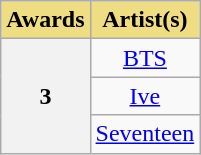<table class="wikitable" style="text-align:center">
<tr>
<th scope="col" style="background:#EEDD82">Awards</th>
<th scope="col" style="background:#EEDD82">Artist(s)</th>
</tr>
<tr>
<th scope="col" rowspan="3">3</th>
<td><a href='#'>BTS</a> </td>
</tr>
<tr>
<td><a href='#'>Ive</a> </td>
</tr>
<tr>
<td><a href='#'>Seventeen</a> </td>
</tr>
</table>
